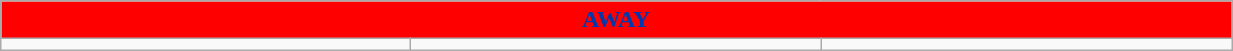<table class="wikitable collapsible collapsed" style="width:65%">
<tr>
<th colspan=6 ! style="color:#0038af; background:red">AWAY</th>
</tr>
<tr>
<td></td>
<td></td>
<td></td>
</tr>
</table>
